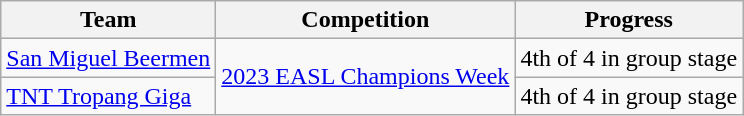<table class="wikitable sortable">
<tr>
<th>Team</th>
<th>Competition</th>
<th>Progress</th>
</tr>
<tr>
<td><a href='#'>San Miguel Beermen</a></td>
<td rowspan="2"><a href='#'>2023 EASL Champions Week</a></td>
<td>4th of 4 in group stage</td>
</tr>
<tr>
<td><a href='#'>TNT Tropang Giga</a></td>
<td>4th of 4 in group stage</td>
</tr>
</table>
